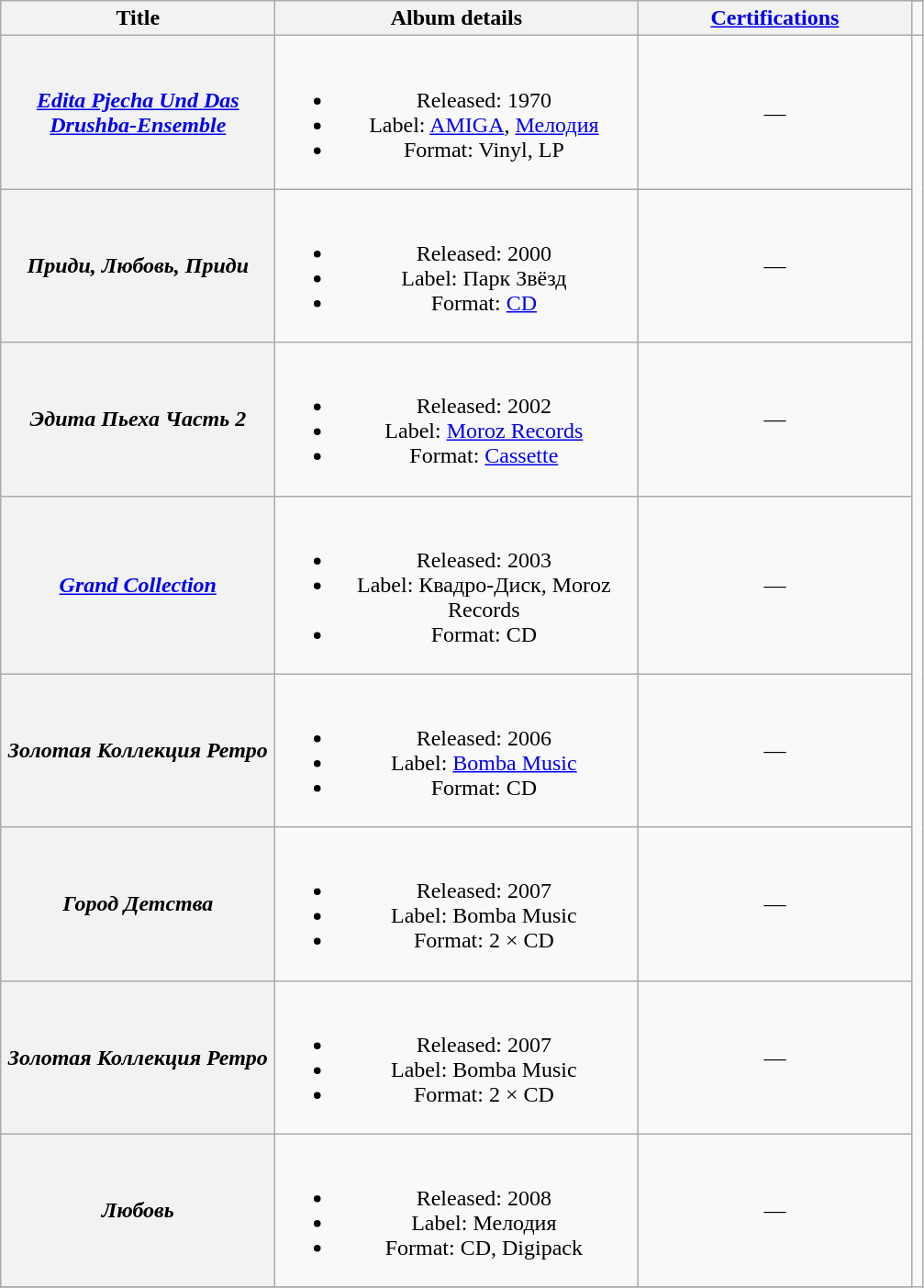<table class="wikitable plainrowheaders" style="text-align:center;">
<tr>
<th scope="col" rowspan="2" style="width:12em;">Title</th>
<th scope="col" rowspan="2" style="width:16em;">Album details</th>
<th scope="col" rowspan="2" style="width:12em;"><a href='#'>Certifications</a></th>
</tr>
<tr>
<td></td>
</tr>
<tr>
<th scope="row"><em><a href='#'>Edita Pjecha Und Das Drushba-Ensemble</a></em></th>
<td><br><ul><li>Released: 1970</li><li>Label: <a href='#'>AMIGA</a>, <a href='#'>Мелодия</a></li><li>Format: Vinyl, LP</li></ul></td>
<td>—</td>
</tr>
<tr>
<th scope="row"><em>Приди, Любовь, Приди</em></th>
<td><br><ul><li>Released: 2000</li><li>Label: Парк Звёзд</li><li>Format: <a href='#'>CD</a></li></ul></td>
<td>—</td>
</tr>
<tr>
<th scope="row"><em>Эдита Пьеха Часть 2</em></th>
<td><br><ul><li>Released: 2002</li><li>Label: <a href='#'>Moroz Records</a></li><li>Format: <a href='#'>Cassette</a></li></ul></td>
<td>—</td>
</tr>
<tr>
<th scope="row"><em><a href='#'>Grand Collection</a></em></th>
<td><br><ul><li>Released: 2003</li><li>Label: Квадро-Диск, Moroz Records</li><li>Format: CD</li></ul></td>
<td>—</td>
</tr>
<tr>
<th scope="row"><em>Золотая Коллекция Ретро</em></th>
<td><br><ul><li>Released: 2006</li><li>Label: <a href='#'>Bomba Music</a></li><li>Format: CD</li></ul></td>
<td>—</td>
</tr>
<tr>
<th scope="row"><em>Город Детства</em></th>
<td><br><ul><li>Released: 2007</li><li>Label: Bomba Music</li><li>Format: 2 × CD</li></ul></td>
<td>—</td>
</tr>
<tr>
<th scope="row"><em>Золотая Коллекция Ретро</em></th>
<td><br><ul><li>Released: 2007</li><li>Label: Bomba Music</li><li>Format: 2 × CD</li></ul></td>
<td>—</td>
</tr>
<tr>
<th scope="row"><em>Любовь</em></th>
<td><br><ul><li>Released: 2008</li><li>Label: Мелодия</li><li>Format: CD, Digipack</li></ul></td>
<td>—</td>
</tr>
<tr>
</tr>
<tr |colspan="14" style="font-size:90%"| "—" denotes a recording that did not chart or was not released in that territory.>
</tr>
</table>
